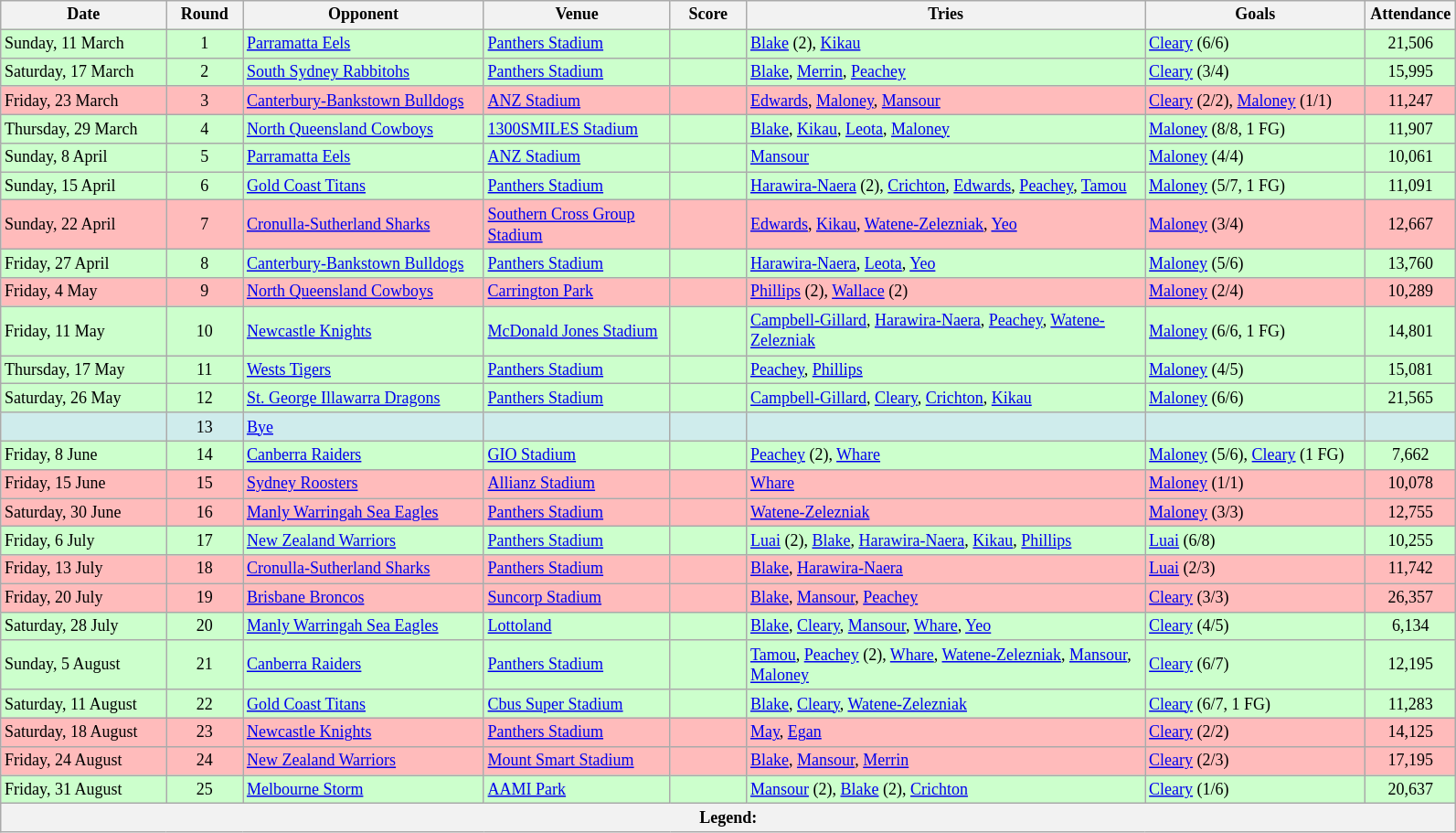<table class="wikitable" style="font-size:75%;">
<tr>
<th width="115">Date</th>
<th width="50">Round</th>
<th width="170">Opponent</th>
<th width="130">Venue</th>
<th width="50">Score</th>
<th width="285">Tries</th>
<th width="155">Goals</th>
<th width="60">Attendance</th>
</tr>
<tr bgcolor=#CCFFCC>
<td>Sunday, 11 March</td>
<td style="text-align:center;">1</td>
<td> <a href='#'>Parramatta Eels</a></td>
<td><a href='#'>Panthers Stadium</a></td>
<td style="text-align:center;"></td>
<td><a href='#'>Blake</a> (2), <a href='#'>Kikau</a></td>
<td><a href='#'>Cleary</a> (6/6)</td>
<td style="text-align:center;">21,506</td>
</tr>
<tr bgcolor=#CCFFCC>
<td>Saturday, 17 March</td>
<td style="text-align:center;">2</td>
<td> <a href='#'>South Sydney Rabbitohs</a></td>
<td><a href='#'>Panthers Stadium</a></td>
<td style="text-align:center;"></td>
<td><a href='#'>Blake</a>, <a href='#'>Merrin</a>, <a href='#'>Peachey</a></td>
<td><a href='#'>Cleary</a> (3/4)</td>
<td style="text-align:center;">15,995</td>
</tr>
<tr bgcolor=#FFBBBB>
<td>Friday, 23 March</td>
<td style="text-align:center;">3</td>
<td> <a href='#'>Canterbury-Bankstown Bulldogs</a></td>
<td><a href='#'>ANZ Stadium</a></td>
<td style="text-align:center;"></td>
<td><a href='#'>Edwards</a>, <a href='#'>Maloney</a>, <a href='#'>Mansour</a></td>
<td><a href='#'>Cleary</a> (2/2), <a href='#'>Maloney</a> (1/1)</td>
<td style="text-align:center;">11,247</td>
</tr>
<tr bgcolor=#CCFFCC>
<td>Thursday, 29 March</td>
<td style="text-align:center;">4</td>
<td> <a href='#'>North Queensland Cowboys</a></td>
<td><a href='#'>1300SMILES Stadium</a></td>
<td style="text-align:center;"></td>
<td><a href='#'>Blake</a>, <a href='#'>Kikau</a>, <a href='#'>Leota</a>, <a href='#'>Maloney</a></td>
<td><a href='#'>Maloney</a> (8/8, 1 FG)</td>
<td style="text-align:center;">11,907</td>
</tr>
<tr bgcolor=#CCFFCC>
<td>Sunday, 8 April</td>
<td style="text-align:center;">5</td>
<td> <a href='#'>Parramatta Eels</a></td>
<td><a href='#'>ANZ Stadium</a></td>
<td style="text-align:center;"></td>
<td><a href='#'>Mansour</a></td>
<td><a href='#'>Maloney</a> (4/4)</td>
<td style="text-align:center;">10,061</td>
</tr>
<tr bgcolor=#CCFFCC>
<td>Sunday, 15 April</td>
<td style="text-align:center;">6</td>
<td> <a href='#'>Gold Coast Titans</a></td>
<td><a href='#'>Panthers Stadium</a></td>
<td style="text-align:center;"></td>
<td><a href='#'>Harawira-Naera</a> (2), <a href='#'>Crichton</a>, <a href='#'>Edwards</a>, <a href='#'>Peachey</a>, <a href='#'>Tamou</a></td>
<td><a href='#'>Maloney</a> (5/7, 1 FG)</td>
<td style="text-align:center;">11,091</td>
</tr>
<tr bgcolor=#FFBBBB>
<td>Sunday, 22 April</td>
<td style="text-align:center;">7</td>
<td> <a href='#'>Cronulla-Sutherland Sharks</a></td>
<td><a href='#'>Southern Cross Group Stadium</a></td>
<td style="text-align:center;"></td>
<td><a href='#'>Edwards</a>, <a href='#'>Kikau</a>, <a href='#'>Watene-Zelezniak</a>, <a href='#'>Yeo</a></td>
<td><a href='#'>Maloney</a> (3/4)</td>
<td style="text-align:center;">12,667</td>
</tr>
<tr bgcolor=#CCFFCC>
<td>Friday, 27 April</td>
<td style="text-align:center;">8</td>
<td> <a href='#'>Canterbury-Bankstown Bulldogs</a></td>
<td><a href='#'>Panthers Stadium</a></td>
<td style="text-align:center;"></td>
<td><a href='#'>Harawira-Naera</a>, <a href='#'>Leota</a>, <a href='#'>Yeo</a></td>
<td><a href='#'>Maloney</a> (5/6)</td>
<td style="text-align:center;">13,760</td>
</tr>
<tr bgcolor=#FFBBBB>
<td>Friday, 4 May</td>
<td style="text-align:center;">9</td>
<td> <a href='#'>North Queensland Cowboys</a></td>
<td><a href='#'>Carrington Park</a></td>
<td style="text-align:center;"></td>
<td><a href='#'>Phillips</a> (2), <a href='#'>Wallace</a> (2)</td>
<td><a href='#'>Maloney</a> (2/4)</td>
<td style="text-align:center;">10,289</td>
</tr>
<tr bgcolor=#CCFFCC>
<td>Friday, 11 May</td>
<td style="text-align:center;">10</td>
<td> <a href='#'>Newcastle Knights</a></td>
<td><a href='#'>McDonald Jones Stadium</a></td>
<td style="text-align:center;"></td>
<td><a href='#'>Campbell-Gillard</a>, <a href='#'>Harawira-Naera</a>, <a href='#'>Peachey</a>, <a href='#'>Watene-Zelezniak</a></td>
<td><a href='#'>Maloney</a> (6/6, 1 FG)</td>
<td style="text-align:center;">14,801</td>
</tr>
<tr bgcolor=#CCFFCC>
<td>Thursday, 17 May</td>
<td style="text-align:center;">11</td>
<td> <a href='#'>Wests Tigers</a></td>
<td><a href='#'>Panthers Stadium</a></td>
<td style="text-align:center;"></td>
<td><a href='#'>Peachey</a>, <a href='#'>Phillips</a></td>
<td><a href='#'>Maloney</a> (4/5)</td>
<td style="text-align:center;">15,081</td>
</tr>
<tr bgcolor=#CCFFCC>
<td>Saturday, 26 May</td>
<td style="text-align:center;">12</td>
<td> <a href='#'>St. George Illawarra Dragons</a></td>
<td><a href='#'>Panthers Stadium</a></td>
<td style="text-align:center;"></td>
<td><a href='#'>Campbell-Gillard</a>, <a href='#'>Cleary</a>, <a href='#'>Crichton</a>, <a href='#'>Kikau</a></td>
<td><a href='#'>Maloney</a> (6/6)</td>
<td style="text-align:center;">21,565</td>
</tr>
<tr bgcolor= #CFECEC>
<td></td>
<td style="text-align:center;">13</td>
<td><a href='#'>Bye</a></td>
<td></td>
<td></td>
<td></td>
<td></td>
<td></td>
</tr>
<tr bgcolor=#CCFFCC>
<td>Friday, 8 June</td>
<td style="text-align:center;">14</td>
<td> <a href='#'>Canberra Raiders</a></td>
<td><a href='#'>GIO Stadium</a></td>
<td style="text-align:center;"></td>
<td><a href='#'>Peachey</a> (2), <a href='#'>Whare</a></td>
<td><a href='#'>Maloney</a> (5/6), <a href='#'>Cleary</a> (1 FG)</td>
<td style="text-align:center;">7,662</td>
</tr>
<tr bgcolor=#FFBBBB>
<td>Friday, 15 June</td>
<td style="text-align:center;">15</td>
<td> <a href='#'>Sydney Roosters</a></td>
<td><a href='#'>Allianz Stadium</a></td>
<td style="text-align:center;"></td>
<td><a href='#'>Whare</a></td>
<td><a href='#'>Maloney</a> (1/1)</td>
<td style="text-align:center;">10,078</td>
</tr>
<tr bgcolor=#FFBBBB>
<td>Saturday, 30 June</td>
<td style="text-align:center;">16</td>
<td> <a href='#'>Manly Warringah Sea Eagles</a></td>
<td><a href='#'>Panthers Stadium</a></td>
<td style="text-align:center;"></td>
<td><a href='#'>Watene-Zelezniak</a></td>
<td><a href='#'>Maloney</a> (3/3)</td>
<td style="text-align:center;">12,755</td>
</tr>
<tr bgcolor=#CCFFCC>
<td>Friday, 6 July</td>
<td style="text-align:center;">17</td>
<td> <a href='#'>New Zealand Warriors</a></td>
<td><a href='#'>Panthers Stadium</a></td>
<td style="text-align:center;"></td>
<td><a href='#'>Luai</a> (2), <a href='#'>Blake</a>, <a href='#'>Harawira-Naera</a>, <a href='#'>Kikau</a>, <a href='#'>Phillips</a></td>
<td><a href='#'>Luai</a> (6/8)</td>
<td style="text-align:center;">10,255</td>
</tr>
<tr bgcolor=#FFBBBB>
<td>Friday, 13 July</td>
<td style="text-align:center;">18</td>
<td> <a href='#'>Cronulla-Sutherland Sharks</a></td>
<td><a href='#'>Panthers Stadium</a></td>
<td style="text-align:center;"></td>
<td><a href='#'>Blake</a>, <a href='#'>Harawira-Naera</a></td>
<td><a href='#'>Luai</a> (2/3)</td>
<td style="text-align:center;">11,742</td>
</tr>
<tr bgcolor=#FFBBBB>
<td>Friday, 20 July</td>
<td style="text-align:center;">19</td>
<td> <a href='#'>Brisbane Broncos</a></td>
<td><a href='#'>Suncorp Stadium</a></td>
<td style="text-align:center;"></td>
<td><a href='#'>Blake</a>, <a href='#'>Mansour</a>, <a href='#'>Peachey</a></td>
<td><a href='#'>Cleary</a> (3/3)</td>
<td style="text-align:center;">26,357</td>
</tr>
<tr bgcolor=#CCFFCC>
<td>Saturday, 28 July</td>
<td style="text-align:center;">20</td>
<td> <a href='#'>Manly Warringah Sea Eagles</a></td>
<td><a href='#'>Lottoland</a></td>
<td style="text-align:center;"></td>
<td><a href='#'>Blake</a>, <a href='#'>Cleary</a>, <a href='#'>Mansour</a>, <a href='#'>Whare</a>, <a href='#'>Yeo</a></td>
<td><a href='#'>Cleary</a> (4/5)</td>
<td style="text-align:center;">6,134</td>
</tr>
<tr bgcolor=#CCFFCC>
<td>Sunday, 5 August</td>
<td style="text-align:center;">21</td>
<td> <a href='#'>Canberra Raiders</a></td>
<td><a href='#'>Panthers Stadium</a></td>
<td style="text-align:center;"></td>
<td><a href='#'>Tamou</a>, <a href='#'>Peachey</a> (2), <a href='#'>Whare</a>, <a href='#'>Watene-Zelezniak</a>, <a href='#'>Mansour</a>, <a href='#'>Maloney</a></td>
<td><a href='#'>Cleary</a> (6/7)</td>
<td style="text-align:center;">12,195</td>
</tr>
<tr bgcolor=#CCFFCC>
<td>Saturday, 11 August</td>
<td style="text-align:center;">22</td>
<td> <a href='#'>Gold Coast Titans</a></td>
<td><a href='#'>Cbus Super Stadium</a></td>
<td style="text-align:center;"></td>
<td><a href='#'>Blake</a>, <a href='#'>Cleary</a>, <a href='#'>Watene-Zelezniak</a></td>
<td><a href='#'>Cleary</a> (6/7, 1 FG)</td>
<td style="text-align:center;">11,283</td>
</tr>
<tr bgcolor=#FFBBBB>
<td>Saturday, 18 August</td>
<td style="text-align:center;">23</td>
<td> <a href='#'>Newcastle Knights</a></td>
<td><a href='#'>Panthers Stadium</a></td>
<td style="text-align:center;"></td>
<td><a href='#'>May</a>, <a href='#'>Egan</a></td>
<td><a href='#'>Cleary</a> (2/2)</td>
<td style="text-align:center;">14,125</td>
</tr>
<tr bgcolor=#FFBBBB>
<td>Friday, 24 August</td>
<td style="text-align:center;">24</td>
<td> <a href='#'>New Zealand Warriors</a></td>
<td><a href='#'>Mount Smart Stadium</a></td>
<td style="text-align:center;"></td>
<td><a href='#'>Blake</a>, <a href='#'>Mansour</a>, <a href='#'>Merrin</a></td>
<td><a href='#'>Cleary</a> (2/3)</td>
<td style="text-align:center;">17,195</td>
</tr>
<tr bgcolor=#CCFFCC>
<td>Friday, 31 August</td>
<td style="text-align:center;">25</td>
<td> <a href='#'>Melbourne Storm</a></td>
<td><a href='#'>AAMI Park</a></td>
<td style="text-align:center;"></td>
<td><a href='#'>Mansour</a> (2), <a href='#'>Blake</a> (2), <a href='#'>Crichton</a></td>
<td><a href='#'>Cleary</a> (1/6)</td>
<td style="text-align:center;">20,637</td>
</tr>
<tr>
<th colspan="9"><strong>Legend</strong>:    </th>
</tr>
</table>
